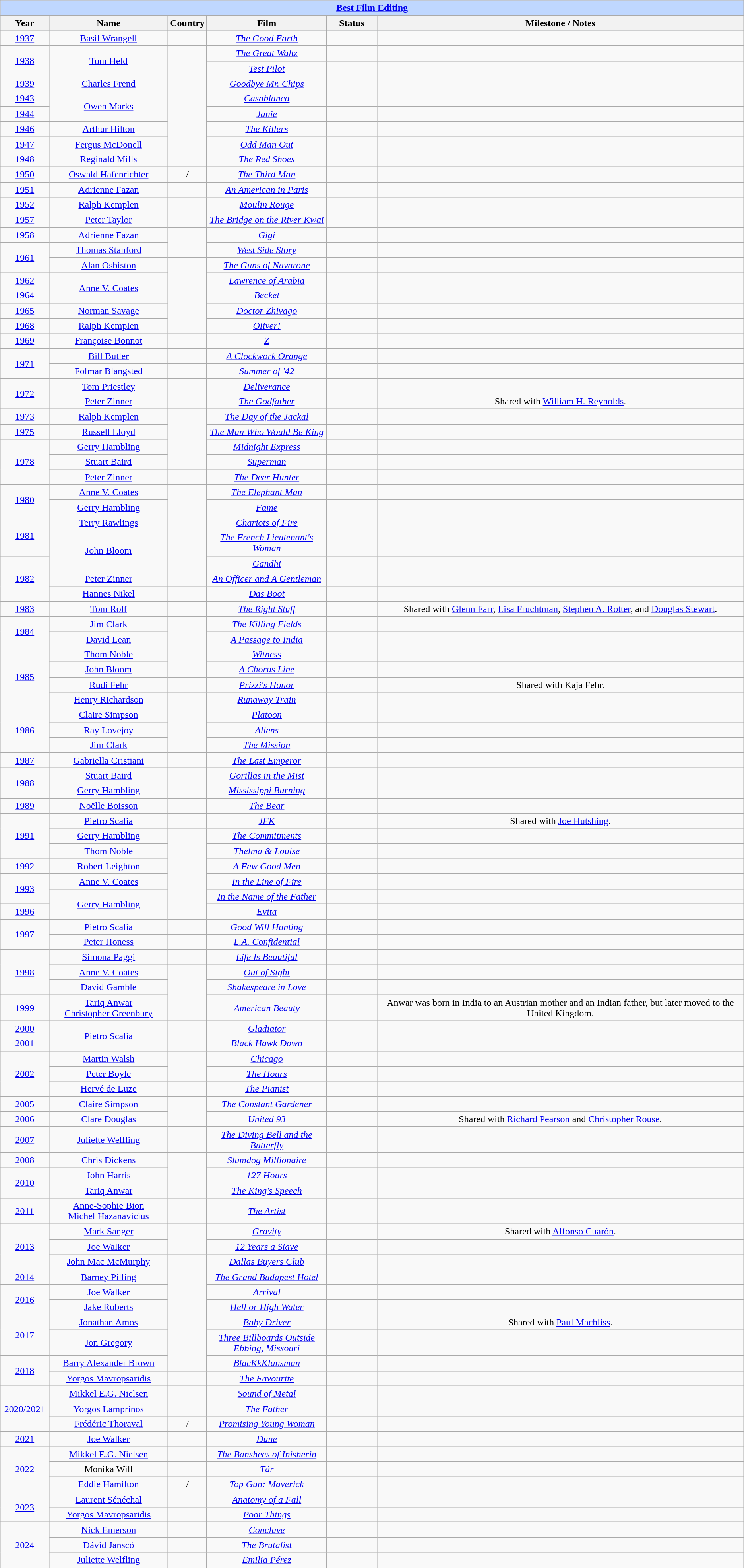<table class="wikitable" style="text-align: center">
<tr ---- bgcolor="#bfd7ff">
<td colspan=6 align=center><strong><a href='#'>Best Film Editing</a></strong></td>
</tr>
<tr ---- bgcolor="#ebf5ff">
<th width="75">Year</th>
<th width="200">Name</th>
<th width="50">Country</th>
<th width="200">Film</th>
<th width="80">Status</th>
<th width="650">Milestone / Notes</th>
</tr>
<tr>
<td><a href='#'>1937</a></td>
<td><a href='#'>Basil Wrangell</a></td>
<td></td>
<td><em><a href='#'>The Good Earth</a></em></td>
<td></td>
<td></td>
</tr>
<tr>
<td rowspan=2><a href='#'>1938</a></td>
<td rowspan=2><a href='#'>Tom Held</a></td>
<td rowspan=2></td>
<td><em><a href='#'>The Great Waltz</a></em></td>
<td></td>
<td></td>
</tr>
<tr>
<td><em><a href='#'>Test Pilot</a></em></td>
<td></td>
<td></td>
</tr>
<tr>
<td><a href='#'>1939</a></td>
<td><a href='#'>Charles Frend</a></td>
<td rowspan=6></td>
<td><em><a href='#'>Goodbye Mr. Chips</a></em></td>
<td></td>
<td></td>
</tr>
<tr>
<td><a href='#'>1943</a></td>
<td rowspan=2><a href='#'>Owen Marks</a></td>
<td><em><a href='#'>Casablanca</a></em></td>
<td></td>
<td></td>
</tr>
<tr>
<td><a href='#'>1944</a></td>
<td><em><a href='#'>Janie</a></em></td>
<td></td>
<td></td>
</tr>
<tr>
<td><a href='#'>1946</a></td>
<td><a href='#'>Arthur Hilton</a></td>
<td><em><a href='#'>The Killers</a></em></td>
<td></td>
<td></td>
</tr>
<tr>
<td><a href='#'>1947</a></td>
<td><a href='#'>Fergus McDonell</a></td>
<td><em><a href='#'>Odd Man Out</a></em></td>
<td></td>
<td></td>
</tr>
<tr>
<td><a href='#'>1948</a></td>
<td><a href='#'>Reginald Mills</a></td>
<td><em><a href='#'>The Red Shoes</a></em></td>
<td></td>
<td></td>
</tr>
<tr>
<td><a href='#'>1950</a></td>
<td><a href='#'>Oswald Hafenrichter</a></td>
<td>/</td>
<td><em><a href='#'>The Third Man</a></em></td>
<td></td>
<td></td>
</tr>
<tr>
<td><a href='#'>1951</a></td>
<td><a href='#'>Adrienne Fazan</a></td>
<td></td>
<td><em><a href='#'>An American in Paris</a></em></td>
<td></td>
<td></td>
</tr>
<tr>
<td><a href='#'>1952</a></td>
<td><a href='#'>Ralph Kemplen</a></td>
<td rowspan=2></td>
<td><em><a href='#'>Moulin Rouge</a></em></td>
<td></td>
<td></td>
</tr>
<tr>
<td><a href='#'>1957</a></td>
<td><a href='#'>Peter Taylor</a></td>
<td><em><a href='#'>The Bridge on the River Kwai</a></em></td>
<td></td>
<td></td>
</tr>
<tr>
<td><a href='#'>1958</a></td>
<td><a href='#'>Adrienne Fazan</a></td>
<td rowspan=2></td>
<td><em><a href='#'>Gigi</a></em></td>
<td></td>
<td></td>
</tr>
<tr>
<td rowspan=2><a href='#'>1961</a></td>
<td><a href='#'>Thomas Stanford</a></td>
<td><em><a href='#'>West Side Story</a></em></td>
<td></td>
<td></td>
</tr>
<tr>
<td><a href='#'>Alan Osbiston</a></td>
<td rowspan=5></td>
<td><em><a href='#'>The Guns of Navarone</a></em></td>
<td></td>
<td></td>
</tr>
<tr>
<td><a href='#'>1962</a></td>
<td rowspan=2><a href='#'>Anne V. Coates</a></td>
<td><em><a href='#'>Lawrence of Arabia</a></em></td>
<td></td>
<td></td>
</tr>
<tr>
<td><a href='#'>1964</a></td>
<td><em><a href='#'>Becket</a></em></td>
<td></td>
<td></td>
</tr>
<tr>
<td><a href='#'>1965</a></td>
<td><a href='#'>Norman Savage</a></td>
<td><em><a href='#'>Doctor Zhivago</a></em></td>
<td></td>
<td></td>
</tr>
<tr>
<td><a href='#'>1968</a></td>
<td><a href='#'>Ralph Kemplen</a></td>
<td><em><a href='#'>Oliver!</a></em></td>
<td></td>
<td></td>
</tr>
<tr>
<td><a href='#'>1969</a></td>
<td><a href='#'>Françoise Bonnot</a></td>
<td></td>
<td><em><a href='#'>Z</a></em></td>
<td></td>
<td></td>
</tr>
<tr>
<td rowspan=2><a href='#'>1971</a></td>
<td><a href='#'>Bill Butler</a></td>
<td></td>
<td><em><a href='#'>A Clockwork Orange</a></em></td>
<td></td>
<td></td>
</tr>
<tr>
<td><a href='#'>Folmar Blangsted</a></td>
<td></td>
<td><em><a href='#'>Summer of '42</a></em></td>
<td></td>
<td></td>
</tr>
<tr>
<td rowspan=2><a href='#'>1972</a></td>
<td><a href='#'>Tom Priestley</a></td>
<td></td>
<td><em><a href='#'>Deliverance</a></em></td>
<td></td>
<td></td>
</tr>
<tr>
<td><a href='#'>Peter Zinner</a></td>
<td></td>
<td><em><a href='#'>The Godfather</a></em></td>
<td></td>
<td>Shared with <a href='#'>William H. Reynolds</a>.</td>
</tr>
<tr>
<td><a href='#'>1973</a></td>
<td><a href='#'>Ralph Kemplen</a></td>
<td rowspan=4></td>
<td><em><a href='#'>The Day of the Jackal</a></em></td>
<td></td>
<td></td>
</tr>
<tr>
<td><a href='#'>1975</a></td>
<td><a href='#'>Russell Lloyd</a></td>
<td><em><a href='#'>The Man Who Would Be King</a></em></td>
<td></td>
<td></td>
</tr>
<tr>
<td rowspan=3><a href='#'>1978</a></td>
<td><a href='#'>Gerry Hambling</a></td>
<td><em><a href='#'>Midnight Express</a></em></td>
<td></td>
<td></td>
</tr>
<tr>
<td><a href='#'>Stuart Baird</a></td>
<td><em><a href='#'>Superman</a></em></td>
<td></td>
<td></td>
</tr>
<tr>
<td><a href='#'>Peter Zinner</a></td>
<td></td>
<td><em><a href='#'>The Deer Hunter</a></em></td>
<td></td>
<td></td>
</tr>
<tr>
<td rowspan=2><a href='#'>1980</a></td>
<td><a href='#'>Anne V. Coates</a></td>
<td rowspan=5></td>
<td><em><a href='#'>The Elephant Man</a></em></td>
<td></td>
<td></td>
</tr>
<tr>
<td><a href='#'>Gerry Hambling</a></td>
<td><em><a href='#'>Fame</a></em></td>
<td></td>
<td></td>
</tr>
<tr>
<td rowspan=2><a href='#'>1981</a></td>
<td><a href='#'>Terry Rawlings</a></td>
<td><em><a href='#'>Chariots of Fire</a></em></td>
<td></td>
<td></td>
</tr>
<tr>
<td rowspan=2><a href='#'>John Bloom</a></td>
<td><em><a href='#'>The French Lieutenant's Woman</a></em></td>
<td></td>
<td></td>
</tr>
<tr>
<td rowspan=3><a href='#'>1982</a></td>
<td><em><a href='#'>Gandhi</a></em></td>
<td></td>
<td></td>
</tr>
<tr>
<td><a href='#'>Peter Zinner</a></td>
<td></td>
<td><em><a href='#'>An Officer and A Gentleman</a></em></td>
<td></td>
<td></td>
</tr>
<tr>
<td><a href='#'>Hannes Nikel</a></td>
<td></td>
<td><em><a href='#'>Das Boot</a></em></td>
<td></td>
<td></td>
</tr>
<tr>
<td><a href='#'>1983</a></td>
<td><a href='#'>Tom Rolf</a></td>
<td></td>
<td><em><a href='#'>The Right Stuff</a></em></td>
<td></td>
<td>Shared with <a href='#'>Glenn Farr</a>, <a href='#'>Lisa Fruchtman</a>, <a href='#'>Stephen A. Rotter</a>, and <a href='#'>Douglas Stewart</a>.</td>
</tr>
<tr>
<td rowspan=2><a href='#'>1984</a></td>
<td><a href='#'>Jim Clark</a></td>
<td rowspan=4></td>
<td><em><a href='#'>The Killing Fields</a></em></td>
<td></td>
<td></td>
</tr>
<tr>
<td><a href='#'>David Lean</a></td>
<td><em><a href='#'>A Passage to India</a></em></td>
<td></td>
<td></td>
</tr>
<tr>
<td rowspan=4><a href='#'>1985</a></td>
<td><a href='#'>Thom Noble</a></td>
<td><em><a href='#'>Witness</a></em></td>
<td></td>
<td></td>
</tr>
<tr>
<td><a href='#'>John Bloom</a></td>
<td><em><a href='#'>A Chorus Line</a></em></td>
<td></td>
<td></td>
</tr>
<tr>
<td><a href='#'>Rudi Fehr</a></td>
<td></td>
<td><em><a href='#'>Prizzi's Honor</a></em></td>
<td></td>
<td>Shared with Kaja Fehr.</td>
</tr>
<tr>
<td><a href='#'>Henry Richardson</a></td>
<td rowspan=4></td>
<td><em><a href='#'>Runaway Train</a></em></td>
<td></td>
<td></td>
</tr>
<tr>
<td rowspan=3><a href='#'>1986</a></td>
<td><a href='#'>Claire Simpson</a></td>
<td><em><a href='#'>Platoon</a></em></td>
<td></td>
<td></td>
</tr>
<tr>
<td><a href='#'>Ray Lovejoy</a></td>
<td><em><a href='#'>Aliens</a></em></td>
<td></td>
<td></td>
</tr>
<tr>
<td><a href='#'>Jim Clark</a></td>
<td><em><a href='#'>The Mission</a></em></td>
<td></td>
<td></td>
</tr>
<tr>
<td><a href='#'>1987</a></td>
<td><a href='#'>Gabriella Cristiani</a></td>
<td></td>
<td><em><a href='#'>The Last Emperor</a></em></td>
<td></td>
<td></td>
</tr>
<tr>
<td rowspan=2><a href='#'>1988</a></td>
<td><a href='#'>Stuart Baird</a></td>
<td rowspan=2></td>
<td><em><a href='#'>Gorillas in the Mist</a></em></td>
<td></td>
<td></td>
</tr>
<tr>
<td><a href='#'>Gerry Hambling</a></td>
<td><em><a href='#'>Mississippi Burning</a></em></td>
<td></td>
<td></td>
</tr>
<tr>
<td><a href='#'>1989</a></td>
<td><a href='#'>Noëlle Boisson</a></td>
<td></td>
<td><em><a href='#'>The Bear</a></em></td>
<td></td>
<td></td>
</tr>
<tr>
<td rowspan=3><a href='#'>1991</a></td>
<td><a href='#'>Pietro Scalia</a></td>
<td></td>
<td><em><a href='#'>JFK</a></em></td>
<td></td>
<td>Shared with <a href='#'>Joe Hutshing</a>.</td>
</tr>
<tr>
<td><a href='#'>Gerry Hambling</a></td>
<td rowspan=6></td>
<td><em><a href='#'>The Commitments</a></em></td>
<td></td>
<td></td>
</tr>
<tr>
<td><a href='#'>Thom Noble</a></td>
<td><em><a href='#'>Thelma & Louise</a></em></td>
<td></td>
<td></td>
</tr>
<tr>
<td><a href='#'>1992</a></td>
<td><a href='#'>Robert Leighton</a></td>
<td><em><a href='#'>A Few Good Men</a></em></td>
<td></td>
<td></td>
</tr>
<tr>
<td rowspan=2><a href='#'>1993</a></td>
<td><a href='#'>Anne V. Coates</a></td>
<td><em><a href='#'>In the Line of Fire</a></em></td>
<td></td>
<td></td>
</tr>
<tr>
<td rowspan=2><a href='#'>Gerry Hambling</a></td>
<td><em><a href='#'>In the Name of the Father</a></em></td>
<td></td>
<td></td>
</tr>
<tr>
<td><a href='#'>1996</a></td>
<td><em><a href='#'>Evita</a></em></td>
<td></td>
<td></td>
</tr>
<tr>
<td rowspan=2><a href='#'>1997</a></td>
<td><a href='#'>Pietro Scalia</a></td>
<td></td>
<td><em><a href='#'>Good Will Hunting</a></em></td>
<td></td>
<td></td>
</tr>
<tr>
<td><a href='#'>Peter Honess</a></td>
<td></td>
<td><em><a href='#'>L.A. Confidential</a></em></td>
<td></td>
<td></td>
</tr>
<tr>
<td rowspan=3><a href='#'>1998</a></td>
<td><a href='#'>Simona Paggi</a></td>
<td></td>
<td><em><a href='#'>Life Is Beautiful</a></em></td>
<td></td>
<td></td>
</tr>
<tr>
<td><a href='#'>Anne V. Coates</a></td>
<td rowspan=3></td>
<td><em><a href='#'>Out of Sight</a></em></td>
<td></td>
<td></td>
</tr>
<tr>
<td><a href='#'>David Gamble</a></td>
<td><em><a href='#'>Shakespeare in Love</a></em></td>
<td></td>
<td></td>
</tr>
<tr>
<td><a href='#'>1999</a></td>
<td><a href='#'>Tariq Anwar</a><br><a href='#'>Christopher Greenbury</a></td>
<td><em><a href='#'>American Beauty</a></em></td>
<td></td>
<td>Anwar was born in India to an Austrian mother and an Indian father, but later moved to the United Kingdom.</td>
</tr>
<tr>
<td><a href='#'>2000</a></td>
<td rowspan=2><a href='#'>Pietro Scalia</a></td>
<td rowspan=2></td>
<td><em><a href='#'>Gladiator</a></em></td>
<td></td>
<td></td>
</tr>
<tr>
<td><a href='#'>2001</a></td>
<td><em><a href='#'>Black Hawk Down</a></em></td>
<td></td>
<td></td>
</tr>
<tr>
<td rowspan=3><a href='#'>2002</a></td>
<td><a href='#'>Martin Walsh</a></td>
<td rowspan=2></td>
<td><em><a href='#'>Chicago</a></em></td>
<td></td>
<td></td>
</tr>
<tr>
<td><a href='#'>Peter Boyle</a></td>
<td><em><a href='#'>The Hours</a></em></td>
<td></td>
<td></td>
</tr>
<tr>
<td><a href='#'>Hervé de Luze</a></td>
<td></td>
<td><em><a href='#'>The Pianist</a></em></td>
<td></td>
<td></td>
</tr>
<tr>
<td><a href='#'>2005</a></td>
<td><a href='#'>Claire Simpson</a></td>
<td rowspan=2></td>
<td><em><a href='#'>The Constant Gardener</a></em></td>
<td></td>
<td></td>
</tr>
<tr>
<td><a href='#'>2006</a></td>
<td><a href='#'>Clare Douglas</a></td>
<td><em><a href='#'>United 93</a></em></td>
<td></td>
<td>Shared with <a href='#'>Richard Pearson</a> and <a href='#'>Christopher Rouse</a>.</td>
</tr>
<tr>
<td><a href='#'>2007</a></td>
<td><a href='#'>Juliette Welfling</a></td>
<td></td>
<td><em><a href='#'>The Diving Bell and the Butterfly</a></em></td>
<td></td>
<td></td>
</tr>
<tr>
<td><a href='#'>2008</a></td>
<td><a href='#'>Chris Dickens</a></td>
<td rowspan=3></td>
<td><em><a href='#'>Slumdog Millionaire</a></em></td>
<td></td>
<td></td>
</tr>
<tr>
<td rowspan=2><a href='#'>2010</a></td>
<td><a href='#'>John Harris</a></td>
<td><em><a href='#'>127 Hours</a></em></td>
<td></td>
<td></td>
</tr>
<tr>
<td><a href='#'>Tariq Anwar</a></td>
<td><em><a href='#'>The King's Speech</a></em></td>
<td></td>
<td></td>
</tr>
<tr>
<td><a href='#'>2011</a></td>
<td><a href='#'>Anne-Sophie Bion</a><br><a href='#'>Michel Hazanavicius</a></td>
<td></td>
<td><em><a href='#'>The Artist</a></em></td>
<td></td>
<td></td>
</tr>
<tr>
<td rowspan=3><a href='#'>2013</a></td>
<td><a href='#'>Mark Sanger</a></td>
<td rowspan=2></td>
<td><em><a href='#'>Gravity</a></em></td>
<td></td>
<td>Shared with <a href='#'>Alfonso Cuarón</a>.</td>
</tr>
<tr>
<td><a href='#'>Joe Walker</a></td>
<td><em><a href='#'>12 Years a Slave</a></em></td>
<td></td>
<td></td>
</tr>
<tr>
<td><a href='#'>John Mac McMurphy</a></td>
<td></td>
<td><em><a href='#'>Dallas Buyers Club</a></em></td>
<td></td>
<td></td>
</tr>
<tr>
<td><a href='#'>2014</a></td>
<td><a href='#'>Barney Pilling</a></td>
<td rowspan=6></td>
<td><em><a href='#'>The Grand Budapest Hotel</a></em></td>
<td></td>
<td></td>
</tr>
<tr>
<td rowspan=2><a href='#'>2016</a></td>
<td><a href='#'>Joe Walker</a></td>
<td><em><a href='#'>Arrival</a></em></td>
<td></td>
<td></td>
</tr>
<tr>
<td><a href='#'>Jake Roberts</a></td>
<td><em><a href='#'>Hell or High Water</a></em></td>
<td></td>
<td></td>
</tr>
<tr>
<td rowspan=2><a href='#'>2017</a></td>
<td><a href='#'>Jonathan Amos</a></td>
<td><em><a href='#'>Baby Driver</a></em></td>
<td></td>
<td>Shared with <a href='#'>Paul Machliss</a>.</td>
</tr>
<tr>
<td><a href='#'>Jon Gregory</a></td>
<td><em><a href='#'>Three Billboards Outside Ebbing, Missouri</a></em></td>
<td></td>
<td></td>
</tr>
<tr>
<td rowspan=2><a href='#'>2018</a></td>
<td><a href='#'>Barry Alexander Brown</a></td>
<td><em><a href='#'>BlacKkKlansman</a></em></td>
<td></td>
<td></td>
</tr>
<tr>
<td><a href='#'>Yorgos Mavropsaridis</a></td>
<td></td>
<td><em><a href='#'>The Favourite</a></em></td>
<td></td>
<td></td>
</tr>
<tr>
<td rowspan="3"><a href='#'>2020/2021</a></td>
<td><a href='#'>Mikkel E.G. Nielsen</a></td>
<td></td>
<td><em><a href='#'>Sound of Metal</a></em></td>
<td></td>
<td></td>
</tr>
<tr>
<td><a href='#'>Yorgos Lamprinos</a></td>
<td></td>
<td><em><a href='#'>The Father</a></em></td>
<td></td>
<td></td>
</tr>
<tr>
<td><a href='#'>Frédéric Thoraval</a></td>
<td>/</td>
<td><em><a href='#'>Promising Young Woman</a></em></td>
<td></td>
<td></td>
</tr>
<tr>
<td><a href='#'>2021</a></td>
<td><a href='#'>Joe Walker</a></td>
<td></td>
<td><em><a href='#'>Dune</a></em></td>
<td></td>
<td></td>
</tr>
<tr>
<td rowspan="3"><a href='#'>2022</a></td>
<td><a href='#'>Mikkel E.G. Nielsen</a></td>
<td></td>
<td><em><a href='#'>The Banshees of Inisherin</a></em></td>
<td></td>
<td></td>
</tr>
<tr>
<td>Monika Will</td>
<td></td>
<td><em><a href='#'>Tár</a></em></td>
<td></td>
<td></td>
</tr>
<tr>
<td><a href='#'>Eddie Hamilton</a></td>
<td>/</td>
<td><em><a href='#'>Top Gun: Maverick</a></em></td>
<td></td>
<td></td>
</tr>
<tr>
<td rowspan="2"><a href='#'>2023</a></td>
<td><a href='#'>Laurent Sénéchal</a></td>
<td></td>
<td><em><a href='#'>Anatomy of a Fall</a></em></td>
<td></td>
<td></td>
</tr>
<tr>
<td><a href='#'>Yorgos Mavropsaridis</a></td>
<td></td>
<td><em><a href='#'>Poor Things</a></em></td>
<td></td>
<td></td>
</tr>
<tr>
<td rowspan="3"><a href='#'>2024</a></td>
<td><a href='#'>Nick Emerson</a></td>
<td></td>
<td><em><a href='#'>Conclave</a></em></td>
<td></td>
<td></td>
</tr>
<tr>
<td><a href='#'>Dávid Janscó</a></td>
<td></td>
<td><em><a href='#'>The Brutalist</a></em></td>
<td></td>
<td></td>
</tr>
<tr>
<td><a href='#'>Juliette Welfling</a></td>
<td></td>
<td><em><a href='#'>Emilia Pérez</a></em></td>
<td></td>
<td></td>
</tr>
</table>
